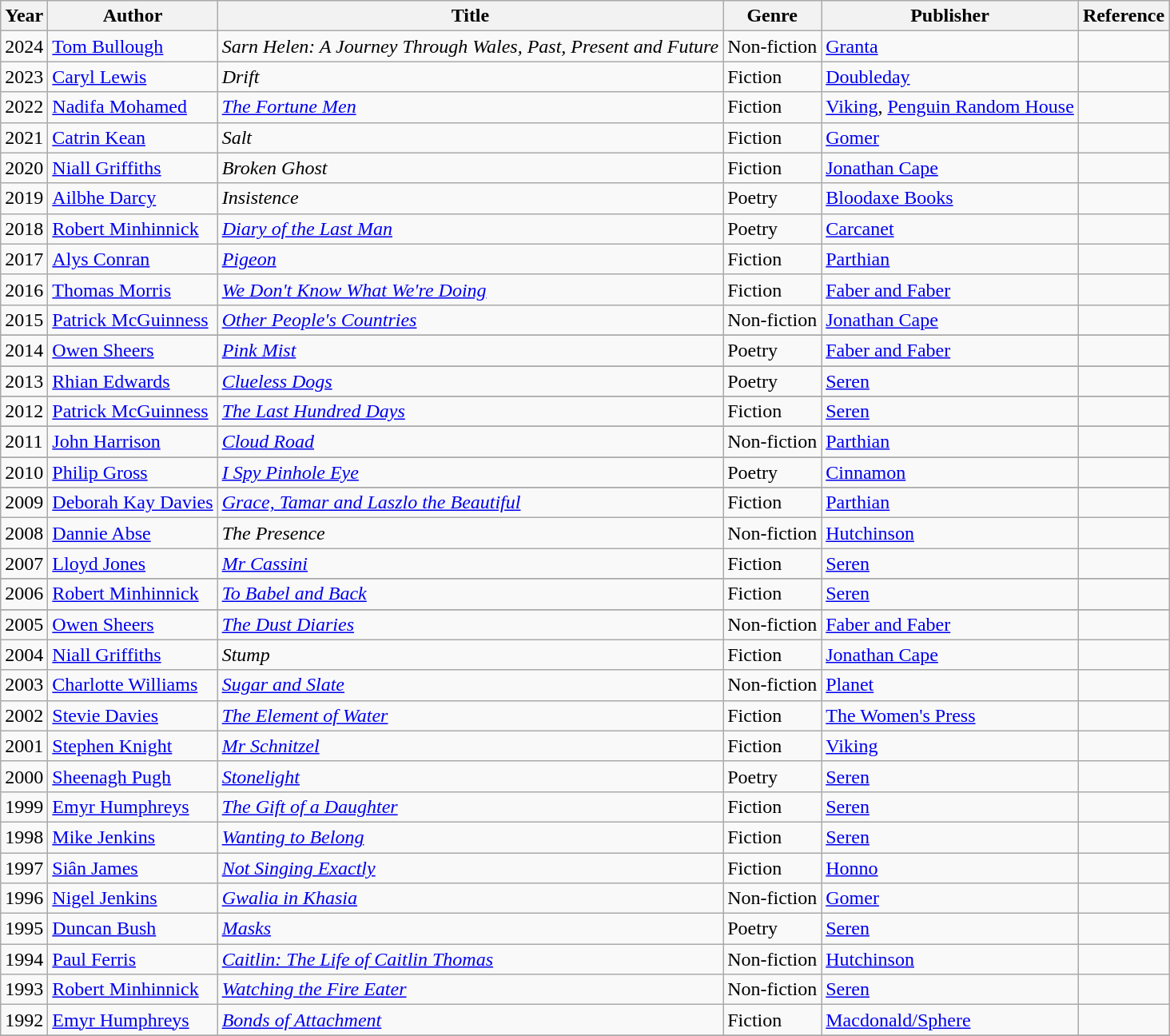<table class="wikitable sortable">
<tr>
<th>Year</th>
<th>Author</th>
<th>Title</th>
<th>Genre</th>
<th>Publisher</th>
<th>Reference</th>
</tr>
<tr>
<td>2024</td>
<td><a href='#'>Tom Bullough</a></td>
<td><em>Sarn Helen: A Journey Through Wales, Past, Present and Future</em></td>
<td>Non-fiction</td>
<td><a href='#'>Granta</a></td>
<td></td>
</tr>
<tr>
<td>2023</td>
<td><a href='#'>Caryl Lewis</a></td>
<td><em>Drift</em></td>
<td>Fiction</td>
<td><a href='#'>Doubleday</a></td>
<td></td>
</tr>
<tr>
<td>2022</td>
<td><a href='#'>Nadifa Mohamed</a></td>
<td><em><a href='#'>The Fortune Men</a></em></td>
<td>Fiction</td>
<td><a href='#'>Viking</a>, <a href='#'>Penguin Random House</a></td>
<td></td>
</tr>
<tr>
<td>2021</td>
<td><a href='#'>Catrin Kean</a></td>
<td><em>Salt</em></td>
<td>Fiction</td>
<td><a href='#'>Gomer</a></td>
<td></td>
</tr>
<tr>
<td>2020</td>
<td><a href='#'>Niall Griffiths</a></td>
<td><em>Broken Ghost</em></td>
<td>Fiction</td>
<td><a href='#'>Jonathan Cape</a></td>
<td></td>
</tr>
<tr>
<td>2019</td>
<td><a href='#'>Ailbhe Darcy</a></td>
<td><em>Insistence</em></td>
<td>Poetry</td>
<td><a href='#'>Bloodaxe Books</a></td>
<td></td>
</tr>
<tr>
<td>2018</td>
<td><a href='#'>Robert Minhinnick</a></td>
<td><em><a href='#'>Diary of the Last Man</a></em></td>
<td>Poetry</td>
<td><a href='#'>Carcanet</a></td>
<td></td>
</tr>
<tr>
<td>2017</td>
<td><a href='#'>Alys Conran</a></td>
<td><a href='#'><em>Pigeon</em></a></td>
<td>Fiction</td>
<td><a href='#'>Parthian</a></td>
<td></td>
</tr>
<tr>
<td>2016</td>
<td><a href='#'>Thomas Morris</a></td>
<td><em><a href='#'>We Don't Know What We're Doing</a></em></td>
<td>Fiction</td>
<td><a href='#'>Faber and Faber</a></td>
<td></td>
</tr>
<tr>
<td>2015</td>
<td><a href='#'>Patrick McGuinness</a></td>
<td><em><a href='#'>Other People's Countries</a></em></td>
<td>Non-fiction</td>
<td><a href='#'>Jonathan Cape</a></td>
<td></td>
</tr>
<tr>
</tr>
<tr>
<td>2014</td>
<td><a href='#'>Owen Sheers</a></td>
<td><em><a href='#'>Pink Mist</a></em></td>
<td>Poetry</td>
<td><a href='#'>Faber and Faber</a></td>
<td></td>
</tr>
<tr>
</tr>
<tr>
<td>2013</td>
<td><a href='#'>Rhian Edwards</a></td>
<td><em><a href='#'>Clueless Dogs</a></em></td>
<td>Poetry</td>
<td><a href='#'>Seren</a></td>
<td></td>
</tr>
<tr>
</tr>
<tr>
<td>2012</td>
<td><a href='#'>Patrick McGuinness</a></td>
<td><em><a href='#'>The Last Hundred Days</a></em></td>
<td>Fiction</td>
<td><a href='#'>Seren</a></td>
<td></td>
</tr>
<tr>
</tr>
<tr>
<td>2011</td>
<td><a href='#'>John Harrison</a></td>
<td><em><a href='#'>Cloud Road</a></em></td>
<td>Non-fiction</td>
<td><a href='#'>Parthian</a></td>
<td></td>
</tr>
<tr>
</tr>
<tr>
<td>2010</td>
<td><a href='#'>Philip Gross</a></td>
<td><em><a href='#'>I Spy Pinhole Eye</a></em></td>
<td>Poetry</td>
<td><a href='#'>Cinnamon</a></td>
<td></td>
</tr>
<tr>
</tr>
<tr>
<td>2009</td>
<td><a href='#'>Deborah Kay Davies</a></td>
<td><em><a href='#'>Grace, Tamar and Laszlo the Beautiful</a></em></td>
<td>Fiction</td>
<td><a href='#'>Parthian</a></td>
<td></td>
</tr>
<tr>
<td>2008</td>
<td><a href='#'>Dannie Abse</a></td>
<td><em>The Presence</em></td>
<td>Non-fiction</td>
<td><a href='#'>Hutchinson</a></td>
<td></td>
</tr>
<tr>
<td>2007</td>
<td><a href='#'>Lloyd Jones</a></td>
<td><em><a href='#'>Mr Cassini</a></em></td>
<td>Fiction</td>
<td><a href='#'>Seren</a></td>
<td></td>
</tr>
<tr>
</tr>
<tr>
<td>2006</td>
<td><a href='#'>Robert Minhinnick</a></td>
<td><em><a href='#'>To Babel and Back</a></em></td>
<td>Fiction</td>
<td><a href='#'>Seren</a></td>
<td></td>
</tr>
<tr>
</tr>
<tr>
<td>2005</td>
<td><a href='#'>Owen Sheers</a></td>
<td><em><a href='#'>The Dust Diaries</a></em></td>
<td>Non-fiction</td>
<td><a href='#'>Faber and Faber</a></td>
<td></td>
</tr>
<tr>
<td>2004</td>
<td><a href='#'>Niall Griffiths</a></td>
<td><em>Stump</em></td>
<td>Fiction</td>
<td><a href='#'>Jonathan Cape</a></td>
<td></td>
</tr>
<tr>
<td>2003</td>
<td><a href='#'>Charlotte Williams</a></td>
<td><em><a href='#'>Sugar and Slate</a></em></td>
<td>Non-fiction</td>
<td><a href='#'>Planet</a></td>
<td></td>
</tr>
<tr>
<td>2002</td>
<td><a href='#'>Stevie Davies</a></td>
<td><em><a href='#'>The Element of Water</a></em></td>
<td>Fiction</td>
<td><a href='#'>The Women's Press</a></td>
<td></td>
</tr>
<tr>
<td>2001</td>
<td><a href='#'>Stephen Knight</a></td>
<td><em><a href='#'>Mr Schnitzel</a></em></td>
<td>Fiction</td>
<td><a href='#'>Viking</a></td>
<td></td>
</tr>
<tr>
<td>2000</td>
<td><a href='#'>Sheenagh Pugh</a></td>
<td><em><a href='#'>Stonelight</a></em></td>
<td>Poetry</td>
<td><a href='#'>Seren</a></td>
<td></td>
</tr>
<tr>
<td>1999</td>
<td><a href='#'>Emyr Humphreys</a></td>
<td><em><a href='#'>The Gift of a Daughter</a></em></td>
<td>Fiction</td>
<td><a href='#'>Seren</a></td>
<td></td>
</tr>
<tr>
<td>1998</td>
<td><a href='#'>Mike Jenkins</a></td>
<td><em><a href='#'>Wanting to Belong</a></em></td>
<td>Fiction</td>
<td><a href='#'>Seren</a></td>
<td></td>
</tr>
<tr>
<td>1997</td>
<td><a href='#'>Siân James</a></td>
<td><em><a href='#'>Not Singing Exactly</a></em></td>
<td>Fiction</td>
<td><a href='#'>Honno</a></td>
<td></td>
</tr>
<tr>
<td>1996</td>
<td><a href='#'>Nigel Jenkins</a></td>
<td><em><a href='#'>Gwalia in Khasia</a></em></td>
<td>Non-fiction</td>
<td><a href='#'>Gomer</a></td>
<td></td>
</tr>
<tr>
<td>1995</td>
<td><a href='#'>Duncan Bush</a></td>
<td><em><a href='#'>Masks</a></em></td>
<td>Poetry</td>
<td><a href='#'>Seren</a></td>
<td></td>
</tr>
<tr>
<td>1994</td>
<td><a href='#'>Paul Ferris</a></td>
<td><em><a href='#'>Caitlin: The Life of Caitlin Thomas</a></em></td>
<td>Non-fiction</td>
<td><a href='#'>Hutchinson</a></td>
<td></td>
</tr>
<tr>
<td>1993</td>
<td><a href='#'>Robert Minhinnick</a></td>
<td><em><a href='#'>Watching the Fire Eater</a></em></td>
<td>Non-fiction</td>
<td><a href='#'>Seren</a></td>
<td></td>
</tr>
<tr>
<td>1992</td>
<td><a href='#'>Emyr Humphreys</a></td>
<td><em><a href='#'>Bonds of Attachment</a></em></td>
<td>Fiction</td>
<td><a href='#'>Macdonald/Sphere</a></td>
<td></td>
</tr>
<tr>
</tr>
</table>
